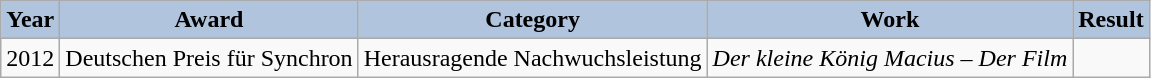<table class="wikitable sortable">
<tr>
<th style="background:#B0C4DE;text-align:center;">Year</th>
<th style="background:#B0C4DE;text-align:center;">Award</th>
<th style="background:#B0C4DE;text-align:center;">Category</th>
<th style="background:#B0C4DE;text-align:center;">Work</th>
<th style="background:#B0C4DE;text-align:center;">Result</th>
</tr>
<tr>
<td>2012</td>
<td>Deutschen Preis für Synchron</td>
<td>Herausragende Nachwuchsleistung</td>
<td><em>Der kleine König Macius – Der Film</em></td>
<td></td>
</tr>
</table>
